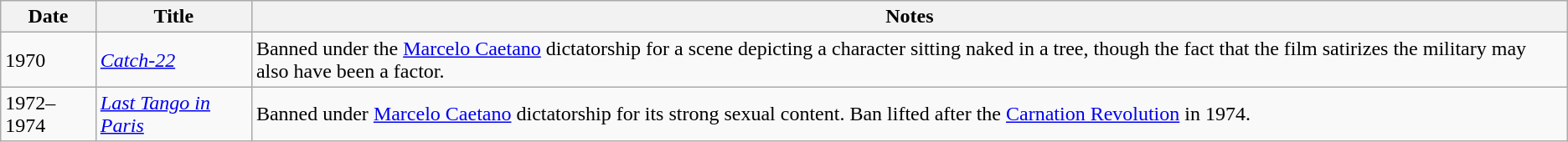<table class="wikitable sortable">
<tr>
<th>Date</th>
<th>Title</th>
<th>Notes</th>
</tr>
<tr>
<td>1970</td>
<td><em><a href='#'>Catch-22</a></em></td>
<td>Banned under the <a href='#'>Marcelo Caetano</a> dictatorship for a scene depicting a character sitting naked in a tree, though the fact that the film satirizes the military may also have been a factor.</td>
</tr>
<tr>
<td>1972–1974</td>
<td><em><a href='#'>Last Tango in Paris</a></em></td>
<td>Banned under <a href='#'>Marcelo Caetano</a> dictatorship for its strong sexual content. Ban lifted after the <a href='#'>Carnation Revolution</a> in 1974.</td>
</tr>
</table>
